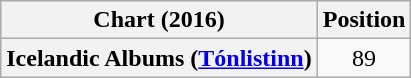<table class="wikitable plainrowheaders" style="text-align:center">
<tr>
<th scope="col">Chart (2016)</th>
<th scope="col">Position</th>
</tr>
<tr>
<th scope="row">Icelandic Albums (<a href='#'>Tónlistinn</a>)</th>
<td>89</td>
</tr>
</table>
